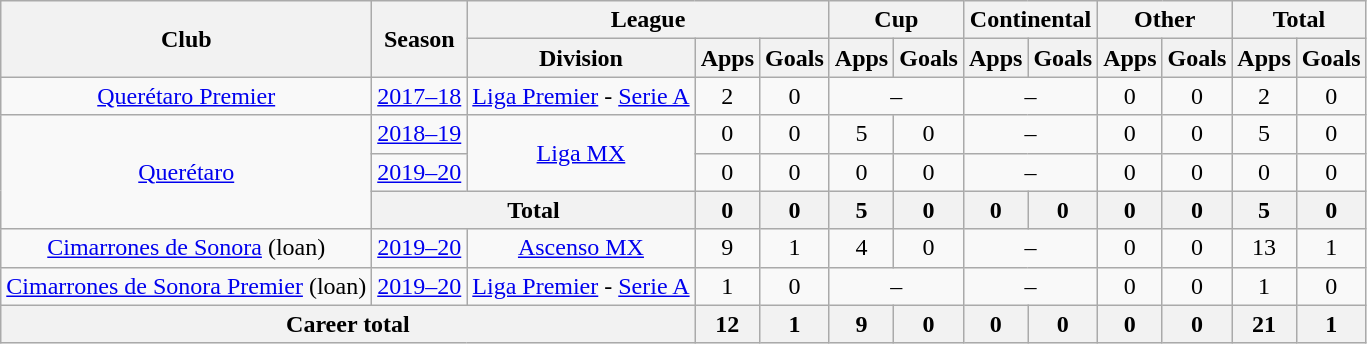<table class="wikitable" style="text-align: center">
<tr>
<th rowspan="2">Club</th>
<th rowspan="2">Season</th>
<th colspan="3">League</th>
<th colspan="2">Cup</th>
<th colspan="2">Continental</th>
<th colspan="2">Other</th>
<th colspan="2">Total</th>
</tr>
<tr>
<th>Division</th>
<th>Apps</th>
<th>Goals</th>
<th>Apps</th>
<th>Goals</th>
<th>Apps</th>
<th>Goals</th>
<th>Apps</th>
<th>Goals</th>
<th>Apps</th>
<th>Goals</th>
</tr>
<tr>
<td><a href='#'>Querétaro Premier</a></td>
<td><a href='#'>2017–18</a></td>
<td><a href='#'>Liga Premier</a> - <a href='#'>Serie A</a></td>
<td>2</td>
<td>0</td>
<td colspan="2">–</td>
<td colspan="2">–</td>
<td>0</td>
<td>0</td>
<td>2</td>
<td>0</td>
</tr>
<tr>
<td rowspan="3"><a href='#'>Querétaro</a></td>
<td><a href='#'>2018–19</a></td>
<td rowspan="2"><a href='#'>Liga MX</a></td>
<td>0</td>
<td>0</td>
<td>5</td>
<td>0</td>
<td colspan="2">–</td>
<td>0</td>
<td>0</td>
<td>5</td>
<td>0</td>
</tr>
<tr>
<td><a href='#'>2019–20</a></td>
<td>0</td>
<td>0</td>
<td>0</td>
<td>0</td>
<td colspan="2">–</td>
<td>0</td>
<td>0</td>
<td>0</td>
<td>0</td>
</tr>
<tr>
<th colspan="2"><strong>Total</strong></th>
<th>0</th>
<th>0</th>
<th>5</th>
<th>0</th>
<th>0</th>
<th>0</th>
<th>0</th>
<th>0</th>
<th>5</th>
<th>0</th>
</tr>
<tr>
<td><a href='#'>Cimarrones de Sonora</a> (loan)</td>
<td><a href='#'>2019–20</a></td>
<td><a href='#'>Ascenso MX</a></td>
<td>9</td>
<td>1</td>
<td>4</td>
<td>0</td>
<td colspan="2">–</td>
<td>0</td>
<td>0</td>
<td>13</td>
<td>1</td>
</tr>
<tr>
<td><a href='#'>Cimarrones de Sonora Premier</a> (loan)</td>
<td><a href='#'>2019–20</a></td>
<td><a href='#'>Liga Premier</a> - <a href='#'>Serie A</a></td>
<td>1</td>
<td>0</td>
<td colspan="2">–</td>
<td colspan="2">–</td>
<td>0</td>
<td>0</td>
<td>1</td>
<td>0</td>
</tr>
<tr>
<th colspan="3"><strong>Career total</strong></th>
<th>12</th>
<th>1</th>
<th>9</th>
<th>0</th>
<th>0</th>
<th>0</th>
<th>0</th>
<th>0</th>
<th>21</th>
<th>1</th>
</tr>
</table>
